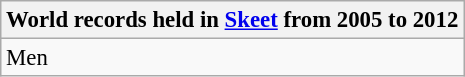<table class="wikitable" style="font-size: 95%">
<tr>
<th colspan=7>World records held in <a href='#'>Skeet</a> from 2005 to 2012</th>
</tr>
<tr>
<td rowspan=2>Men<br></td>
</tr>
<tr>
</tr>
</table>
